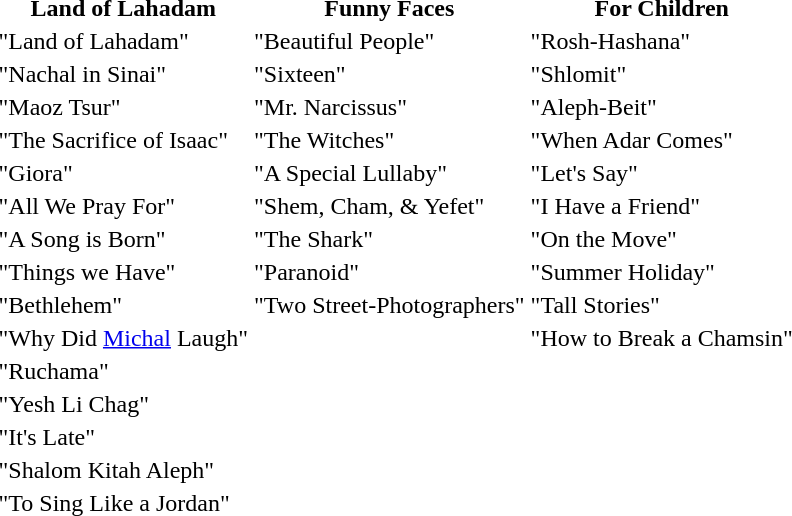<table "class="wikitable">
<tr>
<th>Land of Lahadam</th>
<th>Funny Faces</th>
<th>For Children</th>
</tr>
<tr>
<td>"Land of Lahadam"</td>
<td>"Beautiful People"</td>
<td>"Rosh-Hashana"</td>
</tr>
<tr>
<td>"Nachal in Sinai"</td>
<td>"Sixteen"</td>
<td>"Shlomit"</td>
</tr>
<tr>
<td>"Maoz Tsur"</td>
<td>"Mr. Narcissus"</td>
<td>"Aleph-Beit"</td>
</tr>
<tr>
<td>"The Sacrifice of Isaac"</td>
<td>"The Witches"</td>
<td>"When Adar Comes"</td>
</tr>
<tr>
<td>"Giora"</td>
<td>"A Special Lullaby"</td>
<td>"Let's Say"</td>
</tr>
<tr>
<td>"All We Pray For"</td>
<td>"Shem, Cham, & Yefet"</td>
<td>"I Have a Friend"</td>
</tr>
<tr>
<td>"A Song is Born"</td>
<td>"The Shark"</td>
<td>"On the Move"</td>
</tr>
<tr>
<td>"Things we Have"</td>
<td>"Paranoid"</td>
<td>"Summer Holiday"</td>
</tr>
<tr>
<td>"Bethlehem"</td>
<td>"Two Street-Photographers"</td>
<td>"Tall Stories"</td>
</tr>
<tr>
<td>"Why Did <a href='#'>Michal</a> Laugh"</td>
<td></td>
<td>"How to Break a Chamsin"</td>
</tr>
<tr>
<td>"Ruchama"</td>
</tr>
<tr>
<td>"Yesh Li Chag"</td>
</tr>
<tr>
<td>"It's Late"</td>
</tr>
<tr>
<td>"Shalom Kitah Aleph"</td>
</tr>
<tr>
<td>"To Sing Like a Jordan"</td>
</tr>
</table>
